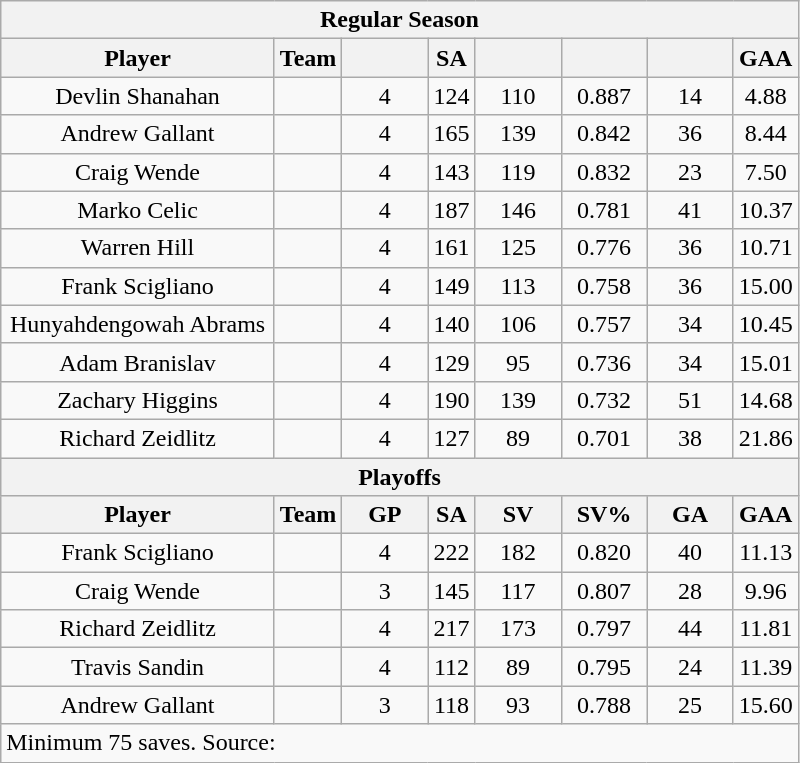<table class="wikitable sortable" style="text-align:center;">
<tr>
<th colspan="8">Regular Season</th>
</tr>
<tr>
<th class="unsortable" width="175">Player</th>
<th>Team</th>
<th width="50"></th>
<th>SA</th>
<th width="50"></th>
<th width="50"></th>
<th width="50"></th>
<th>GAA</th>
</tr>
<tr>
<td>Devlin Shanahan</td>
<td></td>
<td>4</td>
<td>124</td>
<td>110</td>
<td>0.887</td>
<td>14</td>
<td>4.88</td>
</tr>
<tr>
<td>Andrew Gallant</td>
<td></td>
<td>4</td>
<td>165</td>
<td>139</td>
<td>0.842</td>
<td>36</td>
<td>8.44</td>
</tr>
<tr>
<td>Craig Wende</td>
<td></td>
<td>4</td>
<td>143</td>
<td>119</td>
<td>0.832</td>
<td>23</td>
<td>7.50</td>
</tr>
<tr>
<td>Marko Celic</td>
<td></td>
<td>4</td>
<td>187</td>
<td>146</td>
<td>0.781</td>
<td>41</td>
<td>10.37</td>
</tr>
<tr>
<td>Warren Hill</td>
<td></td>
<td>4</td>
<td>161</td>
<td>125</td>
<td>0.776</td>
<td>36</td>
<td>10.71</td>
</tr>
<tr>
<td>Frank Scigliano</td>
<td></td>
<td>4</td>
<td>149</td>
<td>113</td>
<td>0.758</td>
<td>36</td>
<td>15.00</td>
</tr>
<tr>
<td>Hunyahdengowah Abrams</td>
<td></td>
<td>4</td>
<td>140</td>
<td>106</td>
<td>0.757</td>
<td>34</td>
<td>10.45</td>
</tr>
<tr>
<td>Adam Branislav</td>
<td></td>
<td>4</td>
<td>129</td>
<td>95</td>
<td>0.736</td>
<td>34</td>
<td>15.01</td>
</tr>
<tr>
<td>Zachary Higgins</td>
<td></td>
<td>4</td>
<td>190</td>
<td>139</td>
<td>0.732</td>
<td>51</td>
<td>14.68</td>
</tr>
<tr>
<td>Richard Zeidlitz</td>
<td></td>
<td>4</td>
<td>127</td>
<td>89</td>
<td>0.701</td>
<td>38</td>
<td>21.86</td>
</tr>
<tr>
<th colspan="8">Playoffs</th>
</tr>
<tr>
<th>Player</th>
<th>Team</th>
<th>GP</th>
<th>SA</th>
<th>SV</th>
<th>SV%</th>
<th>GA</th>
<th>GAA</th>
</tr>
<tr>
<td>Frank Scigliano</td>
<td></td>
<td>4</td>
<td>222</td>
<td>182</td>
<td>0.820</td>
<td>40</td>
<td>11.13</td>
</tr>
<tr>
<td>Craig Wende</td>
<td></td>
<td>3</td>
<td>145</td>
<td>117</td>
<td>0.807</td>
<td>28</td>
<td>9.96</td>
</tr>
<tr>
<td>Richard Zeidlitz</td>
<td></td>
<td>4</td>
<td>217</td>
<td>173</td>
<td>0.797</td>
<td>44</td>
<td>11.81</td>
</tr>
<tr>
<td>Travis Sandin</td>
<td></td>
<td>4</td>
<td>112</td>
<td>89</td>
<td>0.795</td>
<td>24</td>
<td>11.39</td>
</tr>
<tr>
<td>Andrew Gallant</td>
<td></td>
<td>3</td>
<td>118</td>
<td>93</td>
<td>0.788</td>
<td>25</td>
<td>15.60</td>
</tr>
<tr>
<td colspan="8" align="left">Minimum 75 saves. Source:</td>
</tr>
</table>
